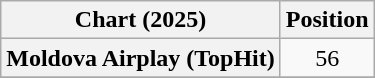<table class="wikitable plainrowheaders" style="text-align:center">
<tr>
<th scope="col">Chart (2025)</th>
<th scope="col">Position</th>
</tr>
<tr>
<th scope="row">Moldova Airplay (TopHit)</th>
<td>56</td>
</tr>
<tr>
</tr>
</table>
